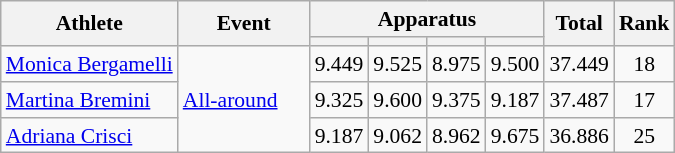<table class="wikitable" style="font-size:90%">
<tr>
<th rowspan=2>Athlete</th>
<th rowspan=2>Event</th>
<th colspan =4>Apparatus</th>
<th rowspan=2>Total</th>
<th rowspan=2>Rank</th>
</tr>
<tr style="font-size:95%">
<th></th>
<th></th>
<th></th>
<th></th>
</tr>
<tr>
<td align=left><a href='#'>Monica Bergamelli</a></td>
<td align=left rowspan=3><a href='#'>All-around</a>     </td>
<td align=center>9.449</td>
<td align=center>9.525</td>
<td align=center>8.975</td>
<td align=center>9.500</td>
<td align=center>37.449</td>
<td align=center>18</td>
</tr>
<tr>
<td align=left><a href='#'>Martina Bremini</a></td>
<td align=center>9.325</td>
<td align=center>9.600</td>
<td align=center>9.375</td>
<td align=center>9.187</td>
<td align=center>37.487</td>
<td align=center>17</td>
</tr>
<tr>
<td align=left><a href='#'>Adriana Crisci</a></td>
<td align=center>9.187</td>
<td align=center>9.062</td>
<td align=center>8.962</td>
<td align=center>9.675</td>
<td align=center>36.886</td>
<td align=center>25</td>
</tr>
</table>
